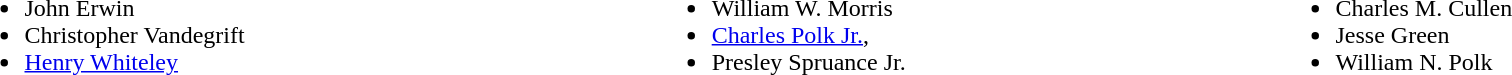<table width=100%>
<tr valign=top>
<td><br><ul><li>John Erwin</li><li>Christopher Vandegrift</li><li><a href='#'>Henry Whiteley</a></li></ul></td>
<td><br><ul><li>William W. Morris</li><li><a href='#'>Charles Polk Jr.</a>,</li><li>Presley Spruance Jr.</li></ul></td>
<td><br><ul><li>Charles M. Cullen</li><li>Jesse Green</li><li>William N. Polk</li></ul></td>
</tr>
</table>
